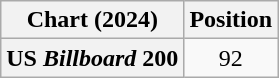<table class="wikitable sortable plainrowheaders" style="text-align:center">
<tr>
<th scope="col">Chart (2024)</th>
<th scope="col">Position</th>
</tr>
<tr>
<th scope="row">US <em>Billboard</em> 200</th>
<td>92</td>
</tr>
</table>
